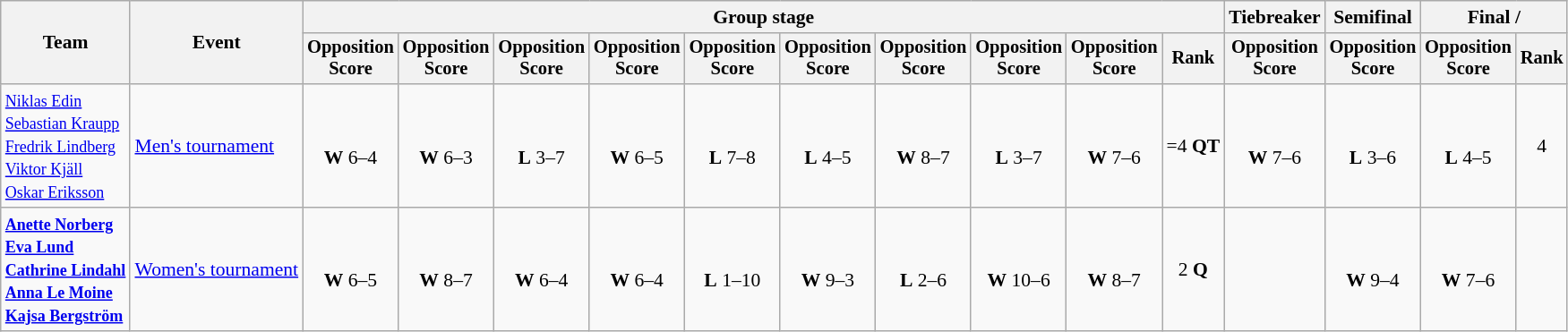<table class="wikitable" style="font-size:90%">
<tr>
<th rowspan=2>Team</th>
<th rowspan=2>Event</th>
<th colspan=10>Group stage</th>
<th>Tiebreaker</th>
<th>Semifinal</th>
<th colspan=2>Final / </th>
</tr>
<tr style="font-size:95%">
<th>Opposition<br>Score</th>
<th>Opposition<br>Score</th>
<th>Opposition<br>Score</th>
<th>Opposition<br>Score</th>
<th>Opposition<br>Score</th>
<th>Opposition<br>Score</th>
<th>Opposition<br>Score</th>
<th>Opposition<br>Score</th>
<th>Opposition<br>Score</th>
<th>Rank</th>
<th>Opposition<br>Score</th>
<th>Opposition<br>Score</th>
<th>Opposition<br>Score</th>
<th>Rank</th>
</tr>
<tr align=center>
<td align=left><small><a href='#'>Niklas Edin</a><br><a href='#'>Sebastian Kraupp</a><br><a href='#'>Fredrik Lindberg</a><br><a href='#'>Viktor Kjäll</a><br><a href='#'>Oskar Eriksson</a></small></td>
<td align=left><a href='#'>Men's tournament</a></td>
<td><br> <strong>W</strong> 6–4</td>
<td><br> <strong>W</strong> 6–3</td>
<td><br> <strong>L</strong> 3–7</td>
<td><br> <strong>W</strong> 6–5</td>
<td><br> <strong>L</strong> 7–8</td>
<td><br> <strong>L</strong> 4–5</td>
<td><br> <strong>W</strong> 8–7</td>
<td><br> <strong>L</strong> 3–7</td>
<td><br> <strong>W</strong> 7–6</td>
<td>=4 <strong>QT</strong></td>
<td><br> <strong>W</strong> 7–6</td>
<td><br> <strong>L</strong> 3–6</td>
<td><br> <strong>L</strong> 4–5</td>
<td>4</td>
</tr>
<tr align=center>
<td align=left><strong><small><a href='#'>Anette Norberg</a><br><a href='#'>Eva Lund</a><br><a href='#'>Cathrine Lindahl</a><br><a href='#'>Anna Le Moine</a><br><a href='#'>Kajsa Bergström</a></small></strong></td>
<td align=left><a href='#'>Women's tournament</a></td>
<td><br> <strong>W</strong> 6–5</td>
<td><br> <strong>W</strong> 8–7</td>
<td><br> <strong>W</strong> 6–4</td>
<td><br> <strong>W</strong> 6–4</td>
<td><br> <strong>L</strong> 1–10</td>
<td><br> <strong>W</strong> 9–3</td>
<td><br> <strong>L</strong> 2–6</td>
<td><br> <strong>W</strong> 10–6</td>
<td><br> <strong>W</strong> 8–7</td>
<td>2 <strong>Q</strong></td>
<td></td>
<td><br> <strong>W</strong> 9–4</td>
<td><br> <strong>W</strong> 7–6</td>
<td></td>
</tr>
</table>
